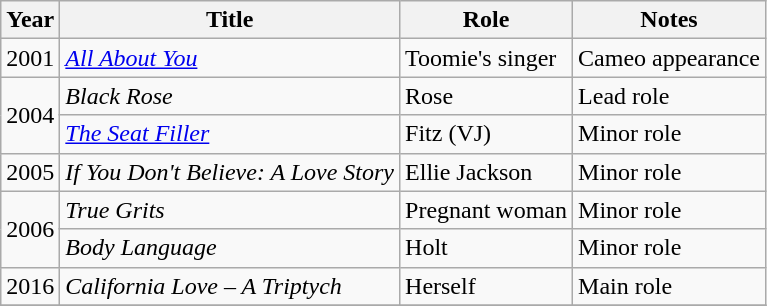<table class="wikitable">
<tr>
<th>Year</th>
<th>Title</th>
<th>Role</th>
<th>Notes</th>
</tr>
<tr>
<td>2001</td>
<td><em><a href='#'>All About You</a></em></td>
<td>Toomie's singer</td>
<td>Cameo appearance</td>
</tr>
<tr>
<td rowspan="2">2004</td>
<td><em>Black Rose</em></td>
<td>Rose</td>
<td>Lead role</td>
</tr>
<tr>
<td><em><a href='#'>The Seat Filler</a></em></td>
<td>Fitz (VJ)</td>
<td>Minor role</td>
</tr>
<tr>
<td rowspan="1">2005</td>
<td><em>If You Don't Believe: A Love Story</em></td>
<td>Ellie Jackson</td>
<td>Minor role</td>
</tr>
<tr>
<td rowspan="2">2006</td>
<td><em>True Grits</em></td>
<td>Pregnant woman</td>
<td>Minor role</td>
</tr>
<tr>
<td><em>Body Language</em></td>
<td>Holt</td>
<td>Minor role</td>
</tr>
<tr>
<td rowspan="1">2016</td>
<td><em>California Love – A Triptych</em></td>
<td>Herself</td>
<td>Main role</td>
</tr>
<tr>
</tr>
</table>
